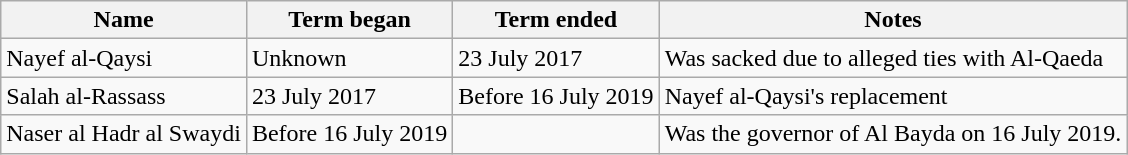<table class="wikitable">
<tr>
<th>Name</th>
<th>Term began</th>
<th>Term ended</th>
<th>Notes</th>
</tr>
<tr>
<td>Nayef al-Qaysi</td>
<td>Unknown</td>
<td>23 July 2017</td>
<td>Was sacked due to alleged ties with Al-Qaeda</td>
</tr>
<tr>
<td>Salah al-Rassass</td>
<td>23 July 2017</td>
<td>Before 16 July 2019</td>
<td>Nayef al-Qaysi's replacement</td>
</tr>
<tr>
<td>Naser al Hadr al Swaydi</td>
<td>Before 16 July 2019</td>
<td></td>
<td>Was the governor of Al Bayda on 16 July 2019.</td>
</tr>
</table>
